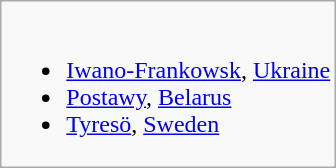<table class="wikitable">
<tr valign="top">
<td><br><ul><li> <a href='#'>Iwano-Frankowsk</a>, <a href='#'>Ukraine</a></li><li> <a href='#'>Postawy</a>, <a href='#'>Belarus</a></li><li> <a href='#'>Tyresö</a>, <a href='#'>Sweden</a></li></ul></td>
</tr>
</table>
